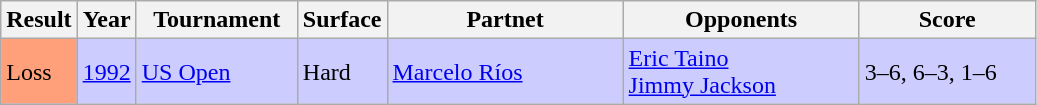<table class="sortable wikitable">
<tr>
<th style="width:40px;">Result</th>
<th style="width:30px;">Year</th>
<th style="width:100px;">Tournament</th>
<th style="width:50px;">Surface</th>
<th style="width:150px;">Partnet</th>
<th style="width:150px;">Opponents</th>
<th style="width:110px;" class="unsortable">Score</th>
</tr>
<tr style="background:#ccccff;">
<td style="background:#ffa07a;">Loss</td>
<td><a href='#'>1992</a></td>
<td><a href='#'>US Open</a></td>
<td>Hard</td>
<td> <a href='#'>Marcelo Ríos</a></td>
<td> <a href='#'>Eric Taino</a> <br>  <a href='#'>Jimmy Jackson</a></td>
<td>3–6, 6–3, 1–6</td>
</tr>
</table>
